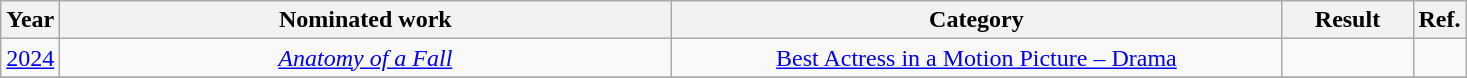<table class="wikitable sortable">
<tr>
<th scope="col" style="width:1em;">Year</th>
<th scope="col" style="width:25em;">Nominated work</th>
<th scope="col" style="width:25em;">Category</th>
<th scope="col" style="width:5em;">Result</th>
<th scope="col" style="width:1em;">Ref.</th>
</tr>
<tr>
<td><a href='#'>2024</a></td>
<td align="center"><em><a href='#'>Anatomy of a Fall</a></em></td>
<td align="center"><a href='#'>Best Actress in a Motion Picture – Drama</a></td>
<td></td>
<td align="center"></td>
</tr>
<tr>
</tr>
</table>
